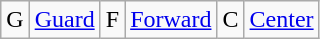<table class="wikitable">
<tr>
<td>G</td>
<td><a href='#'>Guard</a></td>
<td>F</td>
<td><a href='#'>Forward</a></td>
<td>C</td>
<td><a href='#'>Center</a></td>
</tr>
</table>
